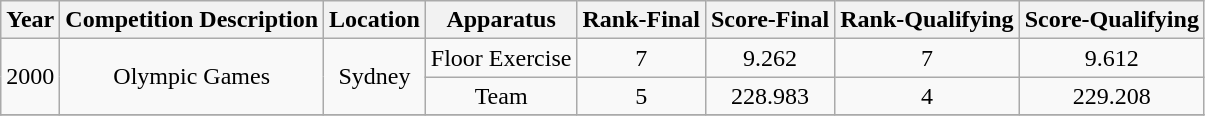<table class="wikitable" style="text-align:center">
<tr>
<th>Year</th>
<th>Competition Description</th>
<th>Location</th>
<th>Apparatus</th>
<th>Rank-Final</th>
<th>Score-Final</th>
<th>Rank-Qualifying</th>
<th>Score-Qualifying</th>
</tr>
<tr>
<td rowspan="2">2000</td>
<td rowspan="2">Olympic Games</td>
<td rowspan="2">Sydney</td>
<td>Floor Exercise</td>
<td>7</td>
<td>9.262</td>
<td>7</td>
<td>9.612</td>
</tr>
<tr>
<td>Team</td>
<td>5</td>
<td>228.983</td>
<td>4</td>
<td>229.208</td>
</tr>
<tr>
</tr>
</table>
